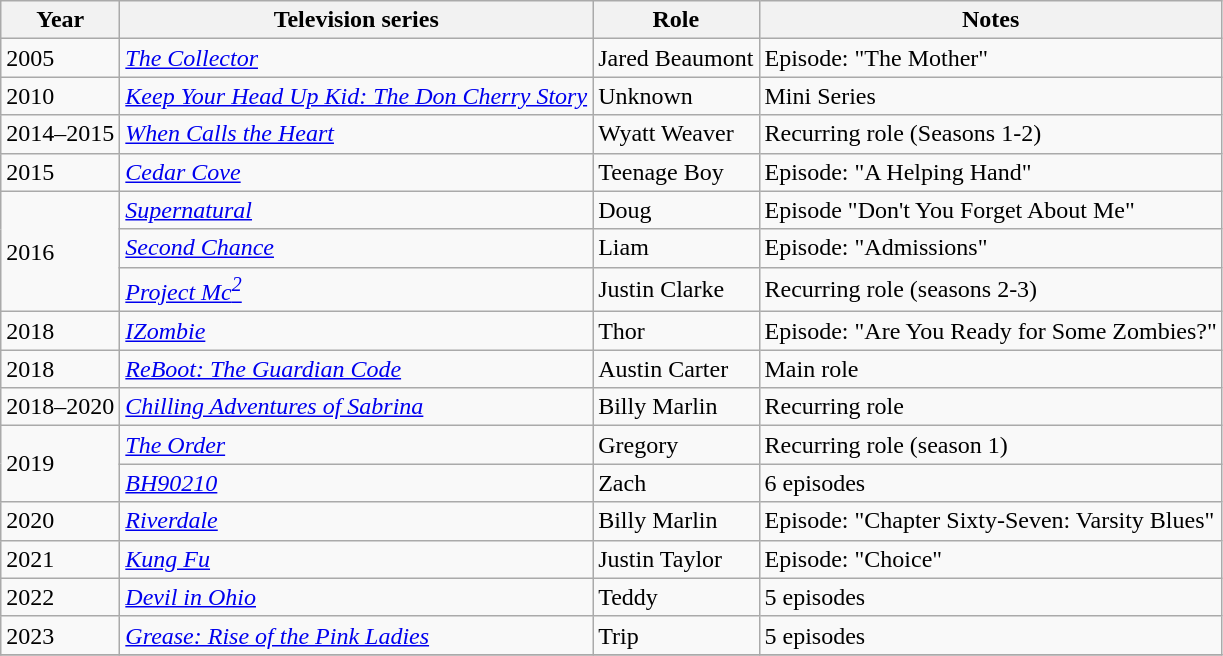<table class=wikitable>
<tr>
<th>Year</th>
<th>Television series</th>
<th>Role</th>
<th>Notes</th>
</tr>
<tr>
<td>2005</td>
<td><em><a href='#'>The Collector</a></em></td>
<td>Jared Beaumont</td>
<td>Episode: "The Mother"</td>
</tr>
<tr>
<td>2010</td>
<td><em><a href='#'>Keep Your Head Up Kid: The Don Cherry Story</a></em></td>
<td>Unknown</td>
<td>Mini Series</td>
</tr>
<tr>
<td>2014–2015</td>
<td><em><a href='#'>When Calls the Heart</a></em></td>
<td>Wyatt Weaver</td>
<td>Recurring role (Seasons 1-2)</td>
</tr>
<tr>
<td>2015</td>
<td><em><a href='#'>Cedar Cove</a></em></td>
<td>Teenage Boy</td>
<td>Episode: "A Helping Hand"</td>
</tr>
<tr>
<td rowspan=3>2016</td>
<td><em><a href='#'>Supernatural</a></em></td>
<td>Doug</td>
<td>Episode "Don't You Forget About Me"</td>
</tr>
<tr>
<td><em><a href='#'>Second Chance</a></em></td>
<td>Liam</td>
<td>Episode: "Admissions"</td>
</tr>
<tr>
<td><em><a href='#'>Project Mc<sup>2</sup></a></em></td>
<td>Justin Clarke</td>
<td>Recurring role (seasons 2-3)</td>
</tr>
<tr>
<td>2018</td>
<td><em><a href='#'>IZombie</a></em></td>
<td>Thor</td>
<td>Episode: "Are You Ready for Some Zombies?"</td>
</tr>
<tr>
<td>2018</td>
<td><em><a href='#'>ReBoot: The Guardian Code</a></em></td>
<td>Austin Carter</td>
<td>Main role</td>
</tr>
<tr>
<td>2018–2020</td>
<td><em><a href='#'>Chilling Adventures of Sabrina</a></em></td>
<td>Billy Marlin</td>
<td>Recurring role</td>
</tr>
<tr>
<td rowspan=2>2019</td>
<td><em><a href='#'>The Order</a></em></td>
<td>Gregory</td>
<td>Recurring role (season 1)</td>
</tr>
<tr>
<td><em><a href='#'>BH90210</a></em></td>
<td>Zach</td>
<td>6 episodes</td>
</tr>
<tr>
<td>2020</td>
<td><em><a href='#'>Riverdale</a></em></td>
<td>Billy Marlin</td>
<td>Episode: "Chapter Sixty-Seven: Varsity Blues"</td>
</tr>
<tr>
<td>2021</td>
<td><em><a href='#'>Kung Fu</a></em></td>
<td>Justin Taylor</td>
<td>Episode: "Choice"</td>
</tr>
<tr>
<td>2022</td>
<td><em><a href='#'>Devil in Ohio</a></em></td>
<td>Teddy</td>
<td>5 episodes</td>
</tr>
<tr>
<td>2023</td>
<td><em><a href='#'>Grease: Rise of the Pink Ladies</a></em></td>
<td>Trip</td>
<td>5 episodes</td>
</tr>
<tr>
</tr>
</table>
